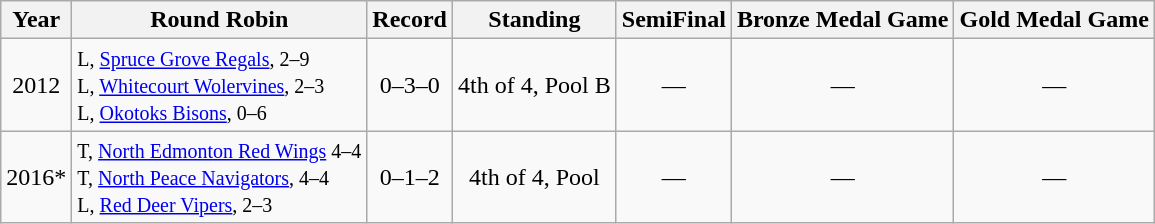<table class="wikitable" style="text-align:center">
<tr>
<th>Year</th>
<th>Round Robin</th>
<th>Record</th>
<th>Standing</th>
<th>SemiFinal</th>
<th>Bronze Medal Game</th>
<th>Gold Medal Game</th>
</tr>
<tr>
<td>2012</td>
<td align=left><small> L, <a href='#'>Spruce Grove Regals</a>, 2–9<br>L, <a href='#'>Whitecourt Wolervines</a>, 2–3<br>L, <a href='#'>Okotoks Bisons</a>, 0–6</small></td>
<td>0–3–0</td>
<td>4th of 4, Pool B</td>
<td>—</td>
<td>—</td>
<td>—</td>
</tr>
<tr background-color:#dddddd;">
<td>2016*</td>
<td align=left><small> T, <a href='#'>North Edmonton Red Wings</a> 4–4<br>T, <a href='#'>North Peace Navigators</a>, 4–4<br>L, <a href='#'>Red Deer Vipers</a>, 2–3 </small></td>
<td>0–1–2</td>
<td>4th of 4, Pool</td>
<td>—</td>
<td>—</td>
<td>—</td>
</tr>
</table>
